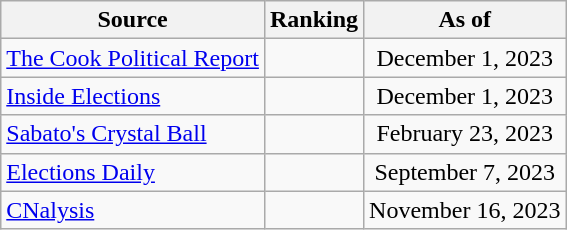<table class="wikitable" style="text-align:center">
<tr>
<th>Source</th>
<th>Ranking</th>
<th>As of</th>
</tr>
<tr>
<td align=left><a href='#'>The Cook Political Report</a></td>
<td></td>
<td>December 1, 2023</td>
</tr>
<tr>
<td align=left><a href='#'>Inside Elections</a></td>
<td></td>
<td>December 1, 2023</td>
</tr>
<tr>
<td align=left><a href='#'>Sabato's Crystal Ball</a></td>
<td></td>
<td>February 23, 2023</td>
</tr>
<tr>
<td align=left><a href='#'>Elections Daily</a></td>
<td></td>
<td>September 7, 2023</td>
</tr>
<tr>
<td align=left><a href='#'>CNalysis</a></td>
<td></td>
<td>November 16, 2023</td>
</tr>
</table>
